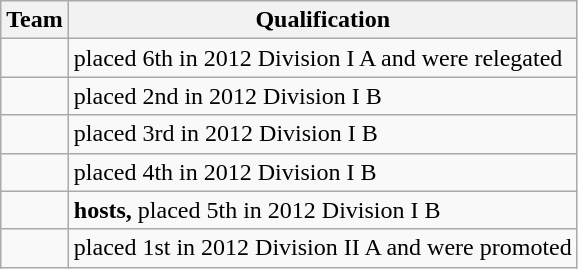<table class="wikitable">
<tr>
<th>Team</th>
<th>Qualification</th>
</tr>
<tr>
<td></td>
<td>placed 6th in 2012 Division I A and were relegated</td>
</tr>
<tr>
<td></td>
<td>placed 2nd in 2012 Division I B</td>
</tr>
<tr>
<td></td>
<td>placed 3rd in 2012 Division I B</td>
</tr>
<tr>
<td></td>
<td>placed 4th in 2012 Division I B</td>
</tr>
<tr>
<td></td>
<td><strong>hosts,</strong> placed 5th in 2012 Division I B</td>
</tr>
<tr>
<td></td>
<td>placed 1st in 2012 Division II A and were promoted</td>
</tr>
</table>
